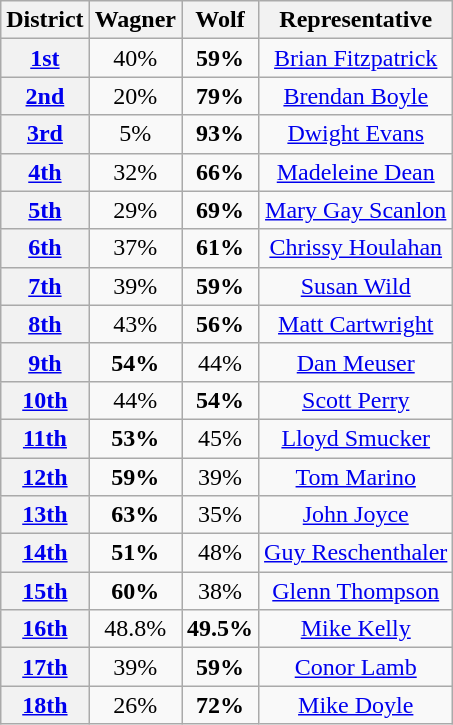<table class=wikitable>
<tr>
<th>District</th>
<th>Wagner</th>
<th>Wolf</th>
<th>Representative</th>
</tr>
<tr align=center>
<th><a href='#'>1st</a></th>
<td>40%</td>
<td><strong>59%</strong></td>
<td><a href='#'>Brian Fitzpatrick</a></td>
</tr>
<tr align=center>
<th><a href='#'>2nd</a></th>
<td>20%</td>
<td><strong>79%</strong></td>
<td><a href='#'>Brendan Boyle</a></td>
</tr>
<tr align=center>
<th><a href='#'>3rd</a></th>
<td>5%</td>
<td><strong>93%</strong></td>
<td><a href='#'>Dwight Evans</a></td>
</tr>
<tr align=center>
<th><a href='#'>4th</a></th>
<td>32%</td>
<td><strong>66%</strong></td>
<td><a href='#'>Madeleine Dean</a></td>
</tr>
<tr align=center>
<th><a href='#'>5th</a></th>
<td>29%</td>
<td><strong>69%</strong></td>
<td><a href='#'>Mary Gay Scanlon</a></td>
</tr>
<tr align=center>
<th><a href='#'>6th</a></th>
<td>37%</td>
<td><strong>61%</strong></td>
<td><a href='#'>Chrissy Houlahan</a></td>
</tr>
<tr align=center>
<th><a href='#'>7th</a></th>
<td>39%</td>
<td><strong>59%</strong></td>
<td><a href='#'>Susan Wild</a></td>
</tr>
<tr align=center>
<th><a href='#'>8th</a></th>
<td>43%</td>
<td><strong>56%</strong></td>
<td><a href='#'>Matt Cartwright</a></td>
</tr>
<tr align=center>
<th><a href='#'>9th</a></th>
<td><strong>54%</strong></td>
<td>44%</td>
<td><a href='#'>Dan Meuser</a></td>
</tr>
<tr align=center>
<th><a href='#'>10th</a></th>
<td>44%</td>
<td><strong>54%</strong></td>
<td><a href='#'>Scott Perry</a></td>
</tr>
<tr align=center>
<th><a href='#'>11th</a></th>
<td><strong>53%</strong></td>
<td>45%</td>
<td><a href='#'>Lloyd Smucker</a></td>
</tr>
<tr align=center>
<th><a href='#'>12th</a></th>
<td><strong>59%</strong></td>
<td>39%</td>
<td><a href='#'>Tom Marino</a></td>
</tr>
<tr align=center>
<th><a href='#'>13th</a></th>
<td><strong>63%</strong></td>
<td>35%</td>
<td><a href='#'>John Joyce</a></td>
</tr>
<tr align=center>
<th><a href='#'>14th</a></th>
<td><strong>51%</strong></td>
<td>48%</td>
<td><a href='#'>Guy Reschenthaler</a></td>
</tr>
<tr align=center>
<th><a href='#'>15th</a></th>
<td><strong>60%</strong></td>
<td>38%</td>
<td><a href='#'>Glenn Thompson</a></td>
</tr>
<tr align=center>
<th><a href='#'>16th</a></th>
<td>48.8%</td>
<td><strong>49.5%</strong></td>
<td><a href='#'>Mike Kelly</a></td>
</tr>
<tr align=center>
<th><a href='#'>17th</a></th>
<td>39%</td>
<td><strong>59%</strong></td>
<td><a href='#'>Conor Lamb</a></td>
</tr>
<tr align=center>
<th><a href='#'>18th</a></th>
<td>26%</td>
<td><strong>72%</strong></td>
<td><a href='#'>Mike Doyle</a></td>
</tr>
</table>
